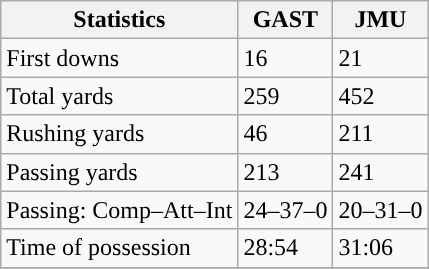<table class="wikitable" style="float: left;">
<tr>
<th>Statistics</th>
<th>GAST</th>
<th>JMU</th>
</tr>
<tr>
<td>First downs</td>
<td>16</td>
<td>21</td>
</tr>
<tr>
<td>Total yards</td>
<td>259</td>
<td>452</td>
</tr>
<tr>
<td>Rushing yards</td>
<td>46</td>
<td>211</td>
</tr>
<tr>
<td>Passing yards</td>
<td>213</td>
<td>241</td>
</tr>
<tr>
<td>Passing: Comp–Att–Int</td>
<td>24–37–0</td>
<td>20–31–0</td>
</tr>
<tr>
<td>Time of possession</td>
<td>28:54</td>
<td>31:06</td>
</tr>
<tr>
</tr>
</table>
